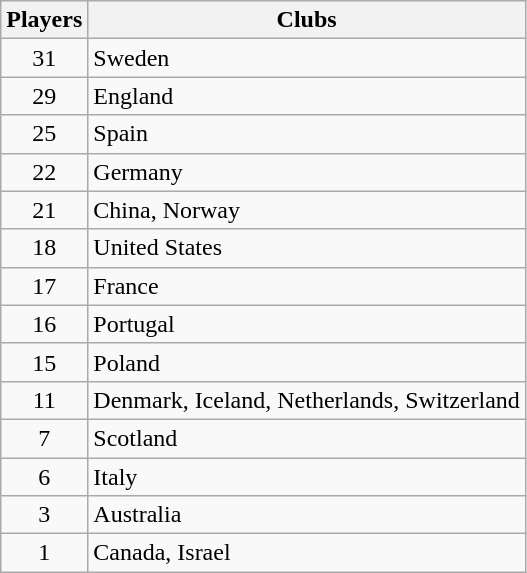<table class="wikitable">
<tr>
<th>Players</th>
<th>Clubs</th>
</tr>
<tr>
<td align="center">31</td>
<td> Sweden</td>
</tr>
<tr>
<td align="center">29</td>
<td> England</td>
</tr>
<tr>
<td align="center">25</td>
<td> Spain</td>
</tr>
<tr>
<td align="center">22</td>
<td> Germany</td>
</tr>
<tr>
<td align="center">21</td>
<td> China,  Norway</td>
</tr>
<tr>
<td align="center">18</td>
<td> United States</td>
</tr>
<tr>
<td align="center">17</td>
<td> France</td>
</tr>
<tr>
<td align="center">16</td>
<td> Portugal</td>
</tr>
<tr>
<td align="center">15</td>
<td> Poland</td>
</tr>
<tr>
<td align="center">11</td>
<td> Denmark,  Iceland,  Netherlands,  Switzerland</td>
</tr>
<tr>
<td align="center">7</td>
<td> Scotland</td>
</tr>
<tr>
<td align="center">6</td>
<td> Italy</td>
</tr>
<tr>
<td align="center">3</td>
<td> Australia</td>
</tr>
<tr>
<td align="center">1</td>
<td> Canada,  Israel</td>
</tr>
</table>
